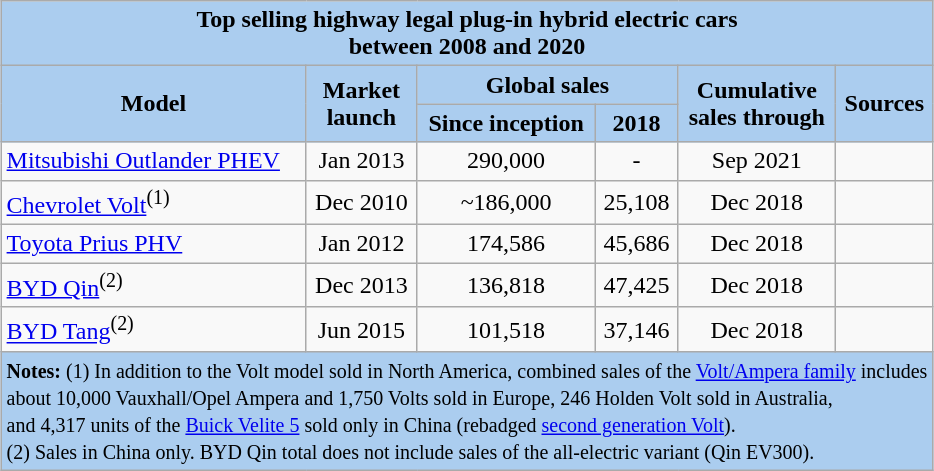<table class="wikitable" style="margin: 1em auto 1em auto">
<tr>
<th colspan="6" style="text-align:center; background:#abcdef;">Top selling highway legal plug-in hybrid electric cars <br> between 2008 and 2020<br></th>
</tr>
<tr>
<th style="background:#ABCDEF;" rowspan="2">Model</th>
<th style="background:#abcdef;" rowspan="2">Market<br>launch</th>
<th style="background:#abcdef;" colspan="2">Global sales</th>
<th style="background:#abcdef;" rowspan="2">Cumulative <br>sales through</th>
<th style="background:#abcdef;" rowspan="2">Sources</th>
</tr>
<tr align=center>
<th style="background:#ABCDEF;">Since inception</th>
<th style="background:#ABCDEF;">2018</th>
</tr>
<tr align=center>
<td align=left><a href='#'>Mitsubishi Outlander PHEV</a></td>
<td>Jan 2013</td>
<td>290,000</td>
<td>-</td>
<td>Sep 2021</td>
<td align=left></td>
</tr>
<tr align=center>
<td align=left><a href='#'>Chevrolet Volt</a><sup>(1)</sup></td>
<td>Dec 2010</td>
<td>~186,000</td>
<td>25,108</td>
<td>Dec 2018</td>
<td align=left></td>
</tr>
<tr align=center>
<td align=left><a href='#'>Toyota Prius PHV</a></td>
<td>Jan 2012</td>
<td>174,586</td>
<td>45,686</td>
<td>Dec 2018</td>
<td align=left></td>
</tr>
<tr align=center>
<td align=left><a href='#'>BYD Qin</a><sup>(2)</sup></td>
<td>Dec 2013</td>
<td>136,818</td>
<td>47,425</td>
<td>Dec 2018</td>
<td align=left></td>
</tr>
<tr align=center>
<td align=left><a href='#'>BYD Tang</a><sup>(2)</sup></td>
<td>Jun 2015</td>
<td>101,518</td>
<td>37,146</td>
<td>Dec 2018</td>
<td align=left><br></td>
</tr>
<tr>
<td colspan="6" style="background:#ABCDEF;"><small><strong>Notes:</strong> (1) In addition to the Volt model sold in North America, combined sales of the <a href='#'>Volt/Ampera family</a> includes <br>about 10,000 Vauxhall/Opel Ampera and 1,750 Volts sold in Europe, 246 Holden Volt sold in Australia, <br>and 4,317 units of the <a href='#'>Buick Velite 5</a> sold only in China (rebadged <a href='#'>second generation Volt</a>).<br>(2) Sales in China only. BYD Qin total does not include sales of the all-electric variant (Qin EV300).</small></td>
</tr>
</table>
